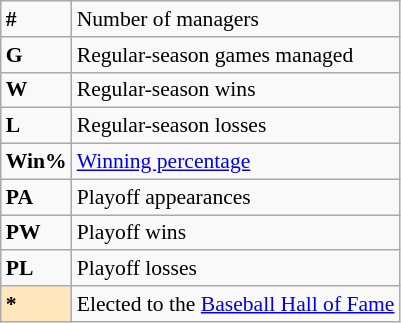<table class="wikitable" style="font-size:90%;">
<tr>
<td><strong>#</strong></td>
<td>Number of managers</td>
</tr>
<tr>
<td><strong>G</strong></td>
<td>Regular-season games managed</td>
</tr>
<tr>
<td><strong>W</strong></td>
<td>Regular-season wins</td>
</tr>
<tr>
<td><strong>L</strong></td>
<td>Regular-season losses</td>
</tr>
<tr>
<td><strong>Win%</strong></td>
<td><a href='#'>Winning percentage</a></td>
</tr>
<tr>
<td><strong>PA</strong></td>
<td>Playoff appearances</td>
</tr>
<tr>
<td><strong>PW</strong></td>
<td>Playoff wins</td>
</tr>
<tr>
<td><strong>PL</strong></td>
<td>Playoff losses</td>
</tr>
<tr>
<td style="background-color: #FFE6BD"><strong>*</strong></td>
<td>Elected to the <a href='#'>Baseball Hall of Fame</a></td>
</tr>
</table>
